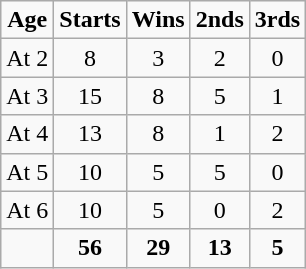<table class="wikitable" style="text-align: center">
<tr>
<td><strong>Age</strong></td>
<td><strong>Starts</strong></td>
<td><strong>Wins</strong></td>
<td><strong>2nds</strong></td>
<td><strong>3rds</strong></td>
</tr>
<tr>
<td>At 2</td>
<td>8</td>
<td>3</td>
<td>2</td>
<td>0</td>
</tr>
<tr>
<td>At 3</td>
<td>15</td>
<td>8</td>
<td>5</td>
<td>1</td>
</tr>
<tr>
<td>At 4</td>
<td>13</td>
<td>8</td>
<td>1</td>
<td>2</td>
</tr>
<tr>
<td>At 5</td>
<td>10</td>
<td>5</td>
<td>5</td>
<td>0</td>
</tr>
<tr>
<td>At 6</td>
<td>10</td>
<td>5</td>
<td>0</td>
<td>2</td>
</tr>
<tr>
<td></td>
<td><strong>56</strong></td>
<td><strong>29</strong></td>
<td><strong>13</strong></td>
<td><strong>5</strong></td>
</tr>
</table>
